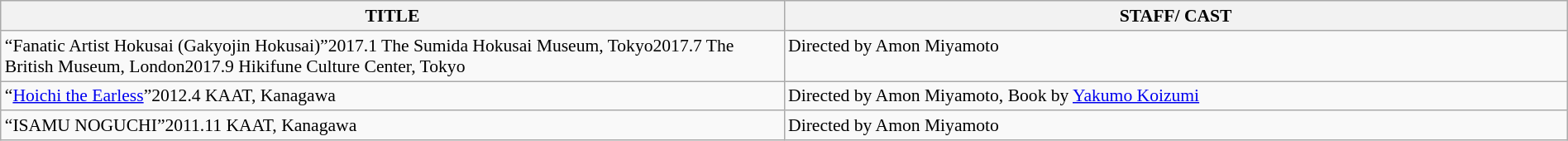<table class="wikitable"  style="font-size:90%; width:100%;">
<tr>
<th>TITLE</th>
<th>STAFF/ CAST</th>
</tr>
<tr valign="top">
<td style="width:50%">“Fanatic Artist Hokusai (Gakyojin Hokusai)”2017.1 The Sumida Hokusai Museum, Tokyo2017.7 The British Museum, London2017.9 Hikifune Culture Center, Tokyo</td>
<td>Directed by Amon Miyamoto</td>
</tr>
<tr valign="top">
<td style="width:50%">“<a href='#'>Hoichi the Earless</a>”2012.4 KAAT<Kanagawa Arts Theatre>, Kanagawa</td>
<td>Directed by Amon Miyamoto, Book by <a href='#'>Yakumo Koizumi</a></td>
</tr>
<tr valign="top">
<td>“ISAMU NOGUCHI”2011.11 KAAT<Kanagawa Arts Theatre>, Kanagawa</td>
<td>Directed by Amon Miyamoto</td>
</tr>
</table>
